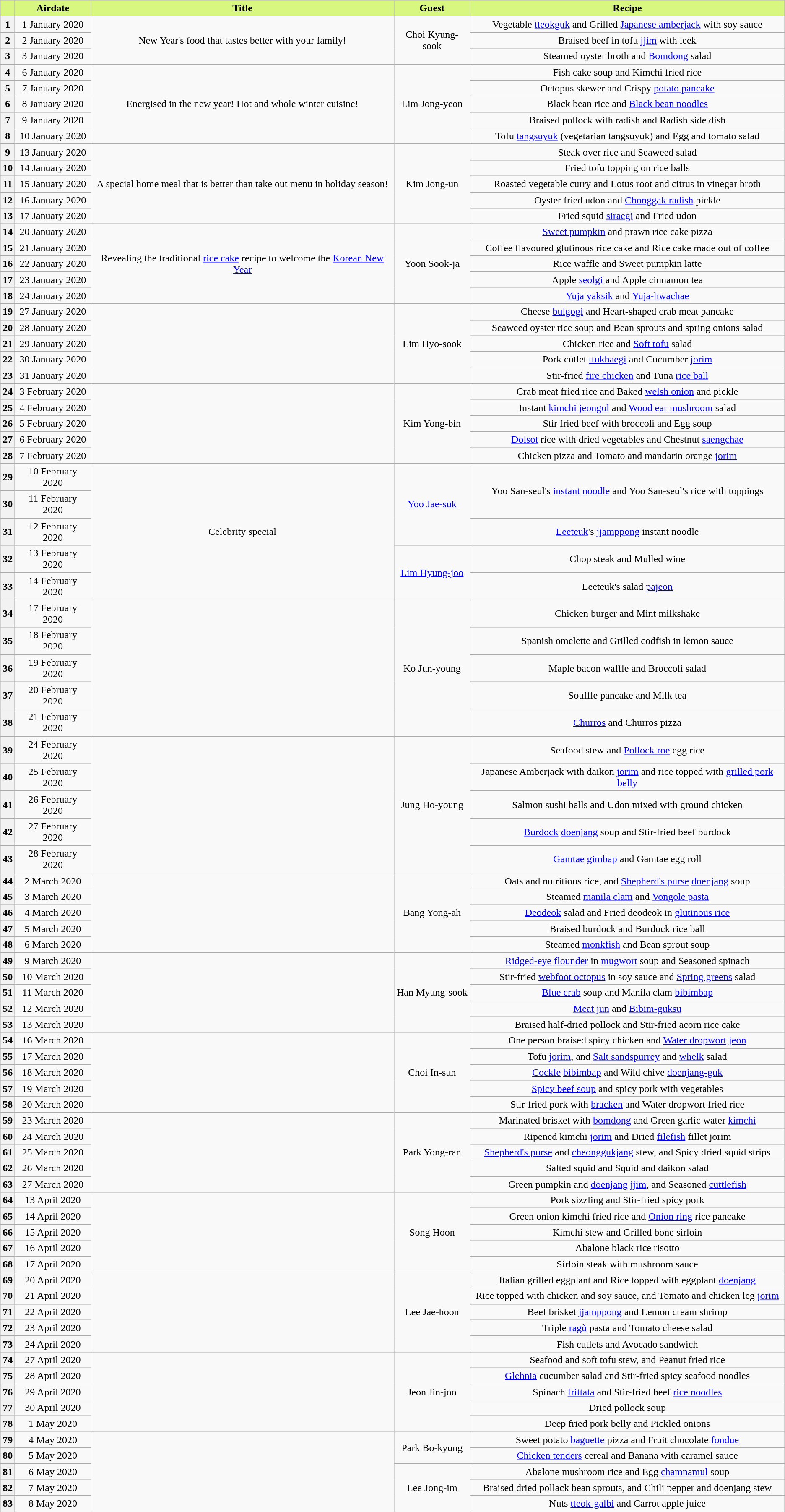<table class="wikitable" style="text-align:center">
<tr>
<th style="background: #D8F781"></th>
<th style="background: #D8F781">Airdate</th>
<th style="background: #D8F781">Title</th>
<th style="background: #D8F781">Guest</th>
<th style="background: #D8F781">Recipe</th>
</tr>
<tr>
<th>1</th>
<td>1 January 2020</td>
<td rowspan="3">New Year's food that tastes better with your family!</td>
<td rowspan="3">Choi Kyung-sook</td>
<td>Vegetable <a href='#'>tteokguk</a> and Grilled <a href='#'>Japanese amberjack</a> with soy sauce</td>
</tr>
<tr>
<th>2</th>
<td>2 January 2020</td>
<td>Braised beef in tofu <a href='#'>jjim</a> with leek</td>
</tr>
<tr>
<th>3</th>
<td>3 January 2020</td>
<td>Steamed oyster broth and <a href='#'>Bomdong</a> salad</td>
</tr>
<tr>
<th>4</th>
<td>6 January 2020</td>
<td rowspan="5">Energised in the new year! Hot and whole winter cuisine!</td>
<td rowspan="5">Lim Jong-yeon</td>
<td>Fish cake soup and Kimchi fried rice</td>
</tr>
<tr>
<th>5</th>
<td>7 January 2020</td>
<td>Octopus skewer and Crispy <a href='#'>potato pancake</a></td>
</tr>
<tr>
<th>6</th>
<td>8 January 2020</td>
<td>Black bean rice and <a href='#'>Black bean noodles</a></td>
</tr>
<tr>
<th>7</th>
<td>9 January 2020</td>
<td>Braised pollock with radish and Radish side dish</td>
</tr>
<tr>
<th>8</th>
<td>10 January 2020</td>
<td>Tofu <a href='#'>tangsuyuk</a> (vegetarian tangsuyuk) and Egg and tomato salad </td>
</tr>
<tr>
<th>9</th>
<td>13 January 2020</td>
<td rowspan="5">A special home meal that is better than take out menu in holiday season!</td>
<td rowspan="5">Kim Jong-un</td>
<td>Steak over rice and Seaweed salad</td>
</tr>
<tr>
<th>10</th>
<td>14 January 2020</td>
<td>Fried tofu topping on rice balls</td>
</tr>
<tr>
<th>11</th>
<td>15 January 2020</td>
<td>Roasted vegetable curry and Lotus root and citrus in vinegar broth</td>
</tr>
<tr>
<th>12</th>
<td>16 January 2020</td>
<td>Oyster fried udon and <a href='#'>Chonggak radish</a> pickle</td>
</tr>
<tr>
<th>13</th>
<td>17 January 2020</td>
<td>Fried squid <a href='#'>siraegi</a> and Fried udon</td>
</tr>
<tr>
<th>14</th>
<td>20 January 2020</td>
<td rowspan="5">Revealing the traditional <a href='#'>rice cake</a> recipe to welcome the <a href='#'>Korean New Year</a></td>
<td rowspan="5">Yoon Sook-ja</td>
<td><a href='#'>Sweet pumpkin</a> and prawn rice cake pizza</td>
</tr>
<tr>
<th>15</th>
<td>21 January 2020</td>
<td>Coffee flavoured glutinous rice cake and Rice cake made out of coffee</td>
</tr>
<tr>
<th>16</th>
<td>22 January 2020</td>
<td>Rice waffle and Sweet pumpkin latte</td>
</tr>
<tr>
<th>17</th>
<td>23 January 2020</td>
<td>Apple <a href='#'>seolgi</a> and Apple cinnamon tea</td>
</tr>
<tr>
<th>18</th>
<td>24 January 2020</td>
<td><a href='#'>Yuja</a> <a href='#'>yaksik</a> and <a href='#'>Yuja-hwachae</a></td>
</tr>
<tr>
<th>19</th>
<td>27 January 2020</td>
<td rowspan="5"></td>
<td rowspan="5">Lim Hyo-sook</td>
<td>Cheese <a href='#'>bulgogi</a> and Heart-shaped crab meat pancake</td>
</tr>
<tr>
<th>20</th>
<td>28 January 2020</td>
<td>Seaweed oyster rice soup and Bean sprouts and spring onions salad</td>
</tr>
<tr>
<th>21</th>
<td>29 January 2020</td>
<td>Chicken rice and <a href='#'>Soft tofu</a> salad</td>
</tr>
<tr>
<th>22</th>
<td>30 January 2020</td>
<td>Pork cutlet <a href='#'>ttukbaegi</a> and Cucumber <a href='#'>jorim</a></td>
</tr>
<tr>
<th>23</th>
<td>31 January 2020</td>
<td>Stir-fried <a href='#'>fire chicken</a> and Tuna <a href='#'>rice ball</a></td>
</tr>
<tr>
<th>24</th>
<td>3 February 2020</td>
<td rowspan="5"></td>
<td rowspan="5">Kim Yong-bin</td>
<td>Crab meat fried rice and Baked <a href='#'>welsh onion</a> and pickle</td>
</tr>
<tr>
<th>25</th>
<td>4 February 2020</td>
<td>Instant <a href='#'>kimchi</a> <a href='#'>jeongol</a> and <a href='#'>Wood ear mushroom</a> salad</td>
</tr>
<tr>
<th>26</th>
<td>5 February 2020</td>
<td>Stir fried beef with broccoli and Egg soup</td>
</tr>
<tr>
<th>27</th>
<td>6 February 2020</td>
<td><a href='#'>Dolsot</a> rice with dried vegetables and Chestnut <a href='#'>saengchae</a></td>
</tr>
<tr>
<th>28</th>
<td>7 February 2020</td>
<td>Chicken pizza and Tomato and mandarin orange <a href='#'>jorim</a></td>
</tr>
<tr>
<th>29</th>
<td>10 February 2020</td>
<td rowspan="5">Celebrity special</td>
<td rowspan="3"><a href='#'>Yoo Jae-suk</a></td>
<td rowspan="2">Yoo San-seul's <a href='#'>instant noodle</a> and Yoo San-seul's rice with toppings</td>
</tr>
<tr>
<th>30</th>
<td>11 February 2020</td>
</tr>
<tr>
<th>31</th>
<td>12 February 2020</td>
<td><a href='#'>Leeteuk</a>'s <a href='#'>jjamppong</a> instant noodle</td>
</tr>
<tr>
<th>32</th>
<td>13 February 2020</td>
<td rowspan="2"><a href='#'>Lim Hyung-joo</a></td>
<td>Chop steak and Mulled wine</td>
</tr>
<tr>
<th>33</th>
<td>14 February 2020</td>
<td>Leeteuk's salad <a href='#'>pajeon</a></td>
</tr>
<tr>
<th>34</th>
<td>17 February 2020</td>
<td rowspan="5"></td>
<td rowspan="5">Ko Jun-young</td>
<td>Chicken burger and Mint milkshake</td>
</tr>
<tr>
<th>35</th>
<td>18 February 2020</td>
<td>Spanish omelette and Grilled codfish in lemon sauce</td>
</tr>
<tr>
<th>36</th>
<td>19 February 2020</td>
<td>Maple bacon waffle and Broccoli salad</td>
</tr>
<tr>
<th>37</th>
<td>20 February 2020</td>
<td>Souffle pancake and Milk tea</td>
</tr>
<tr>
<th>38</th>
<td>21 February 2020</td>
<td><a href='#'>Churros</a> and Churros pizza</td>
</tr>
<tr>
<th>39</th>
<td>24 February 2020</td>
<td rowspan="5"></td>
<td rowspan="5">Jung Ho-young</td>
<td>Seafood stew and <a href='#'>Pollock roe</a> egg rice</td>
</tr>
<tr>
<th>40</th>
<td>25 February 2020</td>
<td>Japanese Amberjack with daikon <a href='#'>jorim</a> and rice topped with <a href='#'>grilled pork belly</a></td>
</tr>
<tr>
<th>41</th>
<td>26 February 2020</td>
<td>Salmon sushi balls and Udon mixed with ground chicken</td>
</tr>
<tr>
<th>42</th>
<td>27 February 2020</td>
<td><a href='#'>Burdock</a> <a href='#'>doenjang</a> soup and Stir-fried beef burdock</td>
</tr>
<tr>
<th>43</th>
<td>28 February 2020</td>
<td><a href='#'>Gamtae</a> <a href='#'>gimbap</a> and Gamtae egg roll</td>
</tr>
<tr>
<th>44</th>
<td>2 March 2020</td>
<td rowspan="5"></td>
<td rowspan="5">Bang Yong-ah</td>
<td>Oats and nutritious rice, and <a href='#'>Shepherd's purse</a> <a href='#'>doenjang</a> soup</td>
</tr>
<tr>
<th>45</th>
<td>3 March 2020</td>
<td>Steamed <a href='#'>manila clam</a> and <a href='#'>Vongole pasta</a></td>
</tr>
<tr>
<th>46</th>
<td>4 March 2020</td>
<td><a href='#'>Deodeok</a> salad and Fried deodeok in <a href='#'>glutinous rice</a></td>
</tr>
<tr>
<th>47</th>
<td>5 March 2020</td>
<td>Braised burdock and Burdock rice ball</td>
</tr>
<tr>
<th>48</th>
<td>6 March 2020</td>
<td>Steamed <a href='#'>monkfish</a> and Bean sprout soup</td>
</tr>
<tr>
<th>49</th>
<td>9 March 2020</td>
<td rowspan="5"></td>
<td rowspan="5">Han Myung-sook</td>
<td><a href='#'>Ridged-eye flounder</a> in <a href='#'>mugwort</a> soup and Seasoned spinach</td>
</tr>
<tr>
<th>50</th>
<td>10 March 2020</td>
<td>Stir-fried <a href='#'>webfoot octopus</a> in soy sauce and <a href='#'>Spring greens</a> salad</td>
</tr>
<tr>
<th>51</th>
<td>11 March 2020</td>
<td><a href='#'>Blue crab</a> soup and Manila clam <a href='#'>bibimbap</a></td>
</tr>
<tr>
<th>52</th>
<td>12 March 2020</td>
<td><a href='#'>Meat jun</a> and <a href='#'>Bibim-guksu</a></td>
</tr>
<tr>
<th>53</th>
<td>13 March 2020</td>
<td>Braised half-dried pollock and Stir-fried acorn rice cake</td>
</tr>
<tr>
<th>54</th>
<td>16 March 2020</td>
<td rowspan="5"></td>
<td rowspan="5">Choi In-sun</td>
<td>One person braised spicy chicken and <a href='#'>Water dropwort</a> <a href='#'>jeon</a></td>
</tr>
<tr>
<th>55</th>
<td>17 March 2020</td>
<td>Tofu <a href='#'>jorim</a>, and <a href='#'>Salt sandspurrey</a> and <a href='#'>whelk</a> salad</td>
</tr>
<tr>
<th>56</th>
<td>18 March 2020</td>
<td><a href='#'>Cockle</a> <a href='#'>bibimbap</a> and Wild chive <a href='#'>doenjang-guk</a></td>
</tr>
<tr>
<th>57</th>
<td>19 March 2020</td>
<td><a href='#'>Spicy beef soup</a> and spicy pork with vegetables</td>
</tr>
<tr>
<th>58</th>
<td>20 March 2020</td>
<td>Stir-fried pork with <a href='#'>bracken</a> and Water dropwort fried rice</td>
</tr>
<tr>
<th>59</th>
<td>23 March 2020</td>
<td rowspan="5"></td>
<td rowspan="5">Park Yong-ran</td>
<td>Marinated brisket with <a href='#'>bomdong</a> and Green garlic water <a href='#'>kimchi</a></td>
</tr>
<tr>
<th>60</th>
<td>24 March 2020</td>
<td>Ripened kimchi <a href='#'>jorim</a> and Dried <a href='#'>filefish</a> fillet jorim </td>
</tr>
<tr>
<th>61</th>
<td>25 March 2020</td>
<td><a href='#'>Shepherd's purse</a> and <a href='#'>cheonggukjang</a> stew, and Spicy dried squid strips</td>
</tr>
<tr>
<th>62</th>
<td>26 March 2020</td>
<td>Salted squid and Squid and daikon salad</td>
</tr>
<tr>
<th>63</th>
<td>27 March 2020</td>
<td>Green pumpkin and <a href='#'>doenjang</a> <a href='#'>jjim</a>, and Seasoned <a href='#'>cuttlefish</a></td>
</tr>
<tr>
<th>64</th>
<td>13 April 2020</td>
<td rowspan="5"></td>
<td rowspan="5">Song Hoon</td>
<td>Pork sizzling and Stir-fried spicy pork</td>
</tr>
<tr>
<th>65</th>
<td>14 April 2020</td>
<td>Green onion kimchi fried rice and <a href='#'>Onion ring</a> rice pancake</td>
</tr>
<tr>
<th>66</th>
<td>15 April 2020</td>
<td>Kimchi stew and Grilled bone sirloin</td>
</tr>
<tr>
<th>67</th>
<td>16 April 2020</td>
<td>Abalone black rice risotto</td>
</tr>
<tr>
<th>68</th>
<td>17 April 2020</td>
<td>Sirloin steak with mushroom sauce</td>
</tr>
<tr>
<th>69</th>
<td>20 April 2020</td>
<td rowspan="5"></td>
<td rowspan="5">Lee Jae-hoon</td>
<td>Italian grilled eggplant and Rice topped with eggplant <a href='#'>doenjang</a></td>
</tr>
<tr>
<th>70</th>
<td>21 April 2020</td>
<td>Rice topped with chicken and soy sauce, and Tomato and chicken leg <a href='#'>jorim</a></td>
</tr>
<tr>
<th>71</th>
<td>22 April 2020</td>
<td>Beef brisket <a href='#'>jjamppong</a> and Lemon cream shrimp</td>
</tr>
<tr>
<th>72</th>
<td>23 April 2020</td>
<td>Triple <a href='#'>ragù</a> pasta and Tomato cheese salad</td>
</tr>
<tr>
<th>73</th>
<td>24 April 2020</td>
<td>Fish cutlets and Avocado sandwich</td>
</tr>
<tr>
<th>74</th>
<td>27 April 2020</td>
<td rowspan="5"></td>
<td rowspan="5">Jeon Jin-joo</td>
<td>Seafood and soft tofu stew, and Peanut fried rice</td>
</tr>
<tr>
<th>75</th>
<td>28 April 2020</td>
<td><a href='#'>Glehnia</a> cucumber salad and Stir-fried spicy seafood noodles</td>
</tr>
<tr>
<th>76</th>
<td>29 April 2020</td>
<td>Spinach <a href='#'>frittata</a> and Stir-fried beef <a href='#'>rice noodles</a></td>
</tr>
<tr>
<th>77</th>
<td>30 April 2020</td>
<td>Dried pollock soup</td>
</tr>
<tr>
<th>78</th>
<td>1 May 2020</td>
<td>Deep fried pork belly and Pickled onions</td>
</tr>
<tr>
<th>79</th>
<td>4 May 2020</td>
<td rowspan="5"></td>
<td rowspan="2">Park Bo-kyung</td>
<td>Sweet potato <a href='#'>baguette</a> pizza and Fruit chocolate <a href='#'>fondue</a></td>
</tr>
<tr>
<th>80</th>
<td>5 May 2020</td>
<td><a href='#'>Chicken tenders</a> cereal and Banana with caramel sauce</td>
</tr>
<tr>
<th>81</th>
<td>6 May 2020</td>
<td rowspan="3">Lee Jong-im</td>
<td>Abalone mushroom rice and Egg <a href='#'>chamnamul</a> soup</td>
</tr>
<tr>
<th>82</th>
<td>7 May 2020</td>
<td>Braised dried pollack bean sprouts, and Chili pepper and doenjang stew</td>
</tr>
<tr>
<th>83</th>
<td>8 May 2020</td>
<td>Nuts <a href='#'>tteok-galbi</a> and Carrot apple juice</td>
</tr>
</table>
